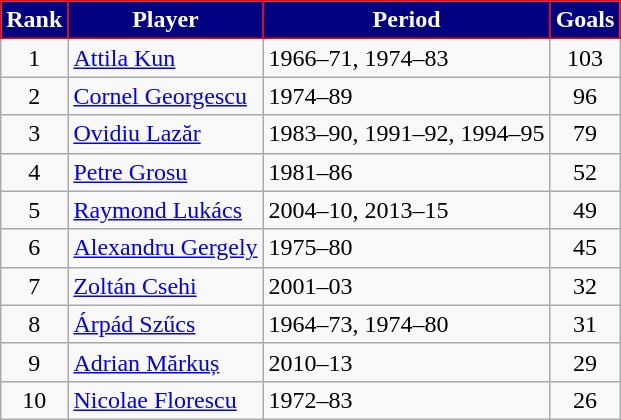<table class="wikitable">
<tr>
<th style="background:#000080;color:#FFFFFF;border:1px solid #FF0000;">Rank</th>
<th style="background:#000080;color:#FFFFFF;border:1px solid #FF0000;">Player</th>
<th style="background:#000080;color:#FFFFFF;border:1px solid #FF0000;">Period</th>
<th style="background:#000080;color:#FFFFFF;border:1px solid #FF0000;">Goals</th>
</tr>
<tr>
<td rowspan=1 align=center>1</td>
<td> <a href='#'>Attila Kun</a></td>
<td>1966–71, 1974–83</td>
<td rowspan=1 align=center>103</td>
</tr>
<tr>
<td rowspan=1 align=center>2</td>
<td> <a href='#'>Cornel Georgescu</a></td>
<td>1974–89</td>
<td rowspan=1 align=center>96</td>
</tr>
<tr>
<td rowspan=1 align=center>3</td>
<td> <a href='#'>Ovidiu Lazăr</a></td>
<td>1983–90, 1991–92, 1994–95</td>
<td rowspan=1 align=center>79</td>
</tr>
<tr>
<td rowspan=1 align=center>4</td>
<td> <a href='#'>Petre Grosu</a></td>
<td>1981–86</td>
<td rowspan=1 align=center>52</td>
</tr>
<tr>
<td rowspan=1 align=center>5</td>
<td> <a href='#'>Raymond Lukács</a></td>
<td>2004–10, 2013–15</td>
<td rowspan=1 align=center>49</td>
</tr>
<tr>
<td rowspan=1 align=center>6</td>
<td> <a href='#'>Alexandru Gergely</a></td>
<td>1975–80</td>
<td rowspan=1 align=center>45</td>
</tr>
<tr>
<td rowspan=1 align=center>7</td>
<td> <a href='#'>Zoltán Csehi</a></td>
<td>2001–03</td>
<td rowspan=1 align=center>32</td>
</tr>
<tr>
<td rowspan=1 align=center>8</td>
<td> <a href='#'>Árpád Szűcs</a></td>
<td>1964–73, 1974–80</td>
<td rowspan=1 align=center>31</td>
</tr>
<tr>
<td rowspan=1 align=center>9</td>
<td> <a href='#'>Adrian Mărkuș</a></td>
<td>2010–13</td>
<td rowspan=1 align=center>29</td>
</tr>
<tr>
<td rowspan=1 align=center>10</td>
<td> <a href='#'>Nicolae Florescu</a></td>
<td>1972–83</td>
<td rowspan=1 align=center>26</td>
</tr>
</table>
